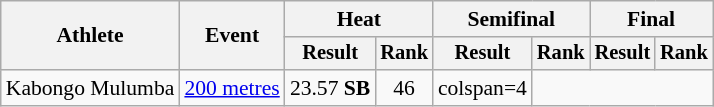<table class="wikitable" style="font-size:90%">
<tr>
<th rowspan="2">Athlete</th>
<th rowspan="2">Event</th>
<th colspan="2">Heat</th>
<th colspan="2">Semifinal</th>
<th colspan="2">Final</th>
</tr>
<tr style="font-size:95%">
<th>Result</th>
<th>Rank</th>
<th>Result</th>
<th>Rank</th>
<th>Result</th>
<th>Rank</th>
</tr>
<tr style=text-align:center>
<td style=text-align:left>Kabongo Mulumba</td>
<td style=text-align:left rowspan=1><a href='#'>200 metres</a></td>
<td>23.57 <strong>SB</strong></td>
<td>46</td>
<td>colspan=4 </td>
</tr>
</table>
